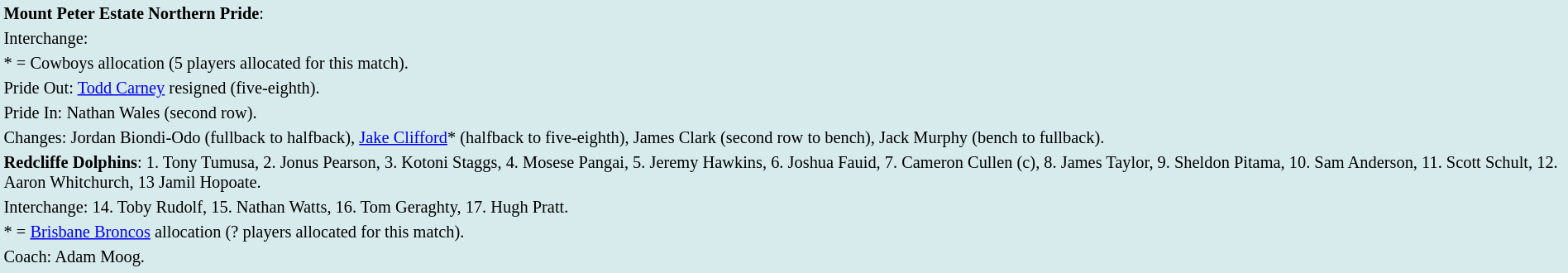<table style="background:#d7ebed; font-size:85%; width:100%;">
<tr>
<td><strong>Mount Peter Estate Northern Pride</strong>:             </td>
</tr>
<tr>
<td>Interchange:    </td>
</tr>
<tr>
<td>* = Cowboys allocation (5 players allocated for this match).</td>
</tr>
<tr>
<td>Pride Out: <a href='#'>Todd Carney</a> resigned (five-eighth).</td>
</tr>
<tr>
<td>Pride In: Nathan Wales (second row).</td>
</tr>
<tr>
<td>Changes: Jordan Biondi-Odo (fullback to halfback), <a href='#'>Jake Clifford</a>* (halfback to five-eighth), James Clark (second row to bench), Jack Murphy (bench to fullback).</td>
</tr>
<tr>
<td><strong>Redcliffe Dolphins</strong>: 1. Tony Tumusa, 2. Jonus Pearson, 3. Kotoni Staggs, 4. Mosese Pangai, 5. Jeremy Hawkins, 6. Joshua Fauid, 7. Cameron Cullen (c), 8. James Taylor, 9. Sheldon Pitama, 10. Sam Anderson, 11. Scott Schult, 12. Aaron Whitchurch, 13 Jamil Hopoate.</td>
</tr>
<tr>
<td>Interchange: 14. Toby Rudolf, 15. Nathan Watts, 16. Tom Geraghty, 17. Hugh Pratt.</td>
</tr>
<tr>
<td>* = <a href='#'>Brisbane Broncos</a> allocation (? players allocated for this match).</td>
</tr>
<tr>
<td>Coach: Adam Moog.</td>
</tr>
<tr>
</tr>
</table>
